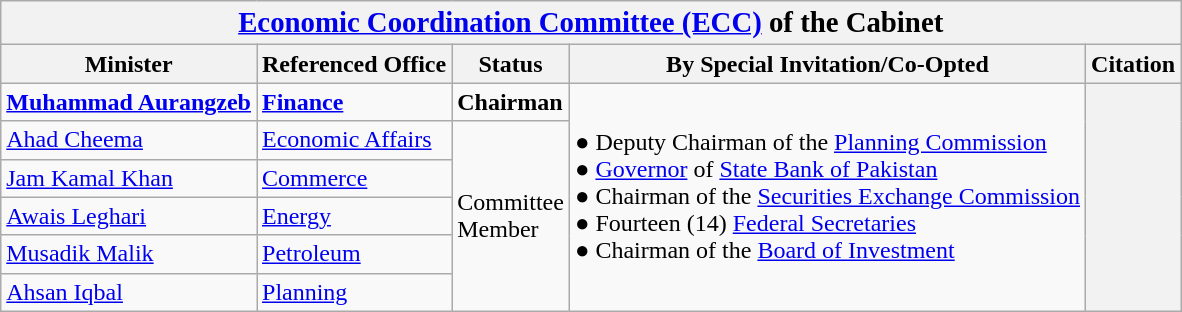<table class="wikitable sortable mw-collapsible mw-collapsed">
<tr>
<th colspan="5"><big><a href='#'>Economic Coordination Committee (ECC)</a> of the Cabinet</big></th>
</tr>
<tr>
<th>Minister</th>
<th>Referenced Office</th>
<th>Status</th>
<th>By Special Invitation/Co-Opted</th>
<th>Citation</th>
</tr>
<tr>
<td><strong><a href='#'>Muhammad Aurangzeb</a></strong></td>
<td><a href='#'><strong>Finance</strong></a></td>
<td><strong>Chairman</strong></td>
<td rowspan="6">● Deputy Chairman of the <a href='#'>Planning Commission</a><br>● <a href='#'>Governor</a> of <a href='#'>State Bank of Pakistan</a><br>● Chairman of the <a href='#'>Securities Exchange Commission</a><br>● Fourteen (14) <a href='#'>Federal Secretaries</a><br>● Chairman of the <a href='#'>Board of Investment</a></td>
<th rowspan="6"></th>
</tr>
<tr>
<td><a href='#'>Ahad Cheema</a></td>
<td><a href='#'>Economic Affairs</a></td>
<td rowspan="5">Committee<br>Member</td>
</tr>
<tr>
<td><a href='#'>Jam Kamal Khan</a></td>
<td><a href='#'>Commerce</a></td>
</tr>
<tr>
<td><a href='#'>Awais Leghari</a></td>
<td><a href='#'>Energy</a></td>
</tr>
<tr>
<td><a href='#'>Musadik Malik</a></td>
<td><a href='#'>Petroleum</a></td>
</tr>
<tr>
<td><a href='#'>Ahsan Iqbal</a></td>
<td><a href='#'>Planning</a></td>
</tr>
</table>
